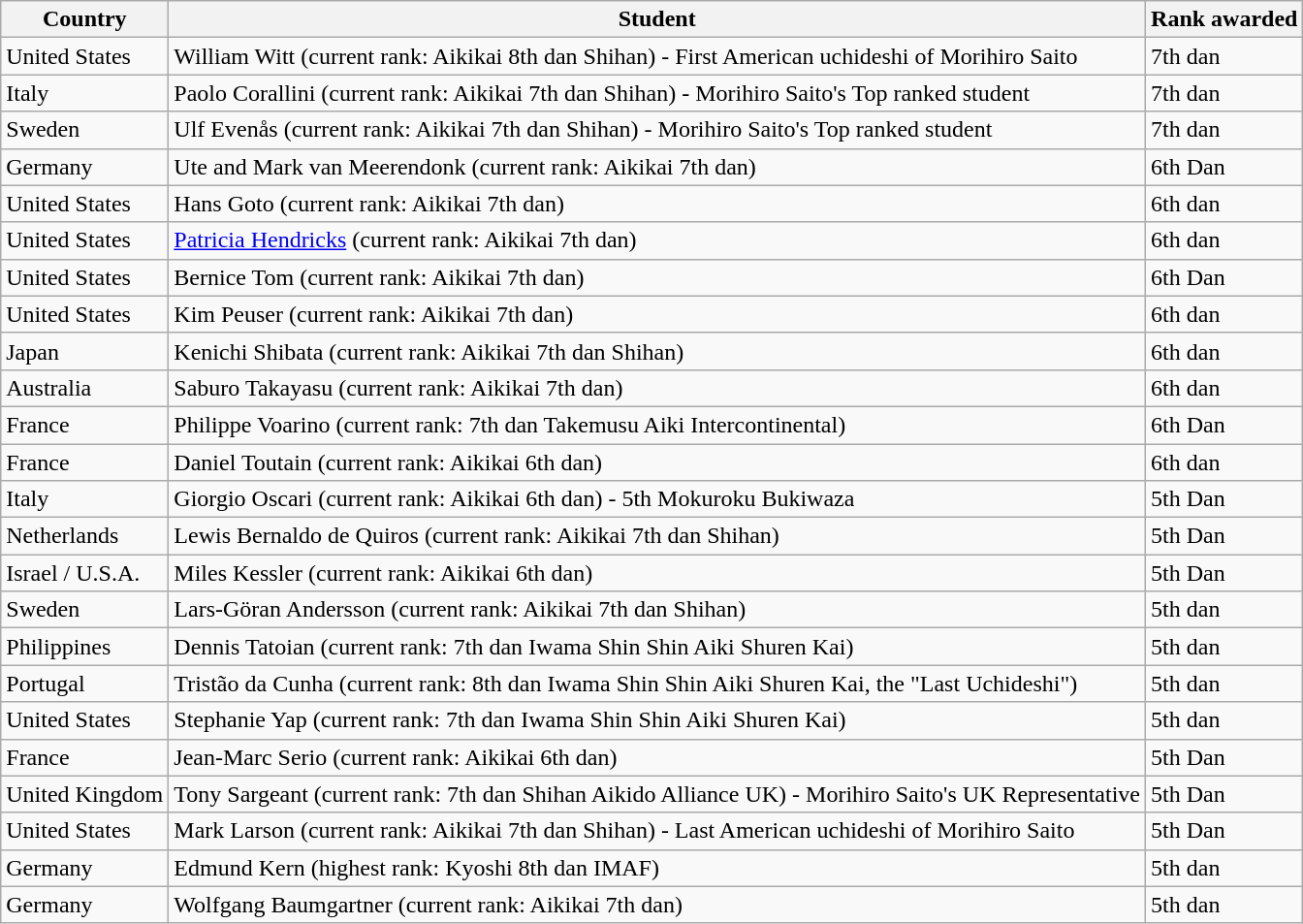<table class="wikitable">
<tr>
<th>Country</th>
<th>Student</th>
<th>Rank awarded</th>
</tr>
<tr>
<td>United States</td>
<td>William Witt (current rank: Aikikai 8th dan Shihan) - First American uchideshi of Morihiro Saito</td>
<td>7th dan</td>
</tr>
<tr>
<td>Italy</td>
<td>Paolo Corallini (current rank: Aikikai 7th dan Shihan) - Morihiro Saito's Top ranked student</td>
<td>7th dan</td>
</tr>
<tr>
<td>Sweden</td>
<td>Ulf Evenås (current rank: Aikikai 7th dan Shihan) - Morihiro Saito's Top ranked student</td>
<td>7th dan</td>
</tr>
<tr>
<td>Germany</td>
<td>Ute and Mark van Meerendonk (current rank: Aikikai 7th dan)</td>
<td>6th Dan </td>
</tr>
<tr>
<td>United States</td>
<td>Hans Goto (current rank: Aikikai 7th dan)</td>
<td>6th dan</td>
</tr>
<tr>
<td>United States</td>
<td><a href='#'>Patricia Hendricks</a> (current rank: Aikikai 7th dan)</td>
<td>6th dan</td>
</tr>
<tr>
<td>United States</td>
<td>Bernice Tom (current rank: Aikikai 7th dan)</td>
<td>6th Dan</td>
</tr>
<tr>
<td>United States</td>
<td>Kim Peuser (current rank: Aikikai 7th dan)</td>
<td>6th dan</td>
</tr>
<tr>
<td>Japan</td>
<td>Kenichi Shibata (current rank: Aikikai 7th dan Shihan)</td>
<td>6th dan</td>
</tr>
<tr>
<td>Australia</td>
<td>Saburo Takayasu (current rank: Aikikai 7th dan)</td>
<td>6th dan</td>
</tr>
<tr>
<td>France</td>
<td>Philippe Voarino (current rank: 7th dan Takemusu Aiki Intercontinental)</td>
<td>6th Dan</td>
</tr>
<tr>
<td>France</td>
<td>Daniel Toutain (current rank: Aikikai 6th dan)</td>
<td>6th dan</td>
</tr>
<tr>
<td>Italy</td>
<td>Giorgio Oscari (current rank: Aikikai 6th dan) - 5th Mokuroku Bukiwaza</td>
<td>5th Dan</td>
</tr>
<tr>
<td>Netherlands</td>
<td>Lewis Bernaldo de Quiros (current rank: Aikikai 7th dan Shihan)</td>
<td>5th Dan</td>
</tr>
<tr>
<td>Israel / U.S.A.</td>
<td>Miles Kessler (current rank: Aikikai 6th dan)</td>
<td>5th Dan</td>
</tr>
<tr>
<td>Sweden</td>
<td>Lars-Göran Andersson (current rank: Aikikai 7th dan Shihan)</td>
<td>5th dan</td>
</tr>
<tr>
<td>Philippines</td>
<td>Dennis Tatoian (current rank: 7th dan Iwama Shin Shin Aiki Shuren Kai)</td>
<td>5th dan</td>
</tr>
<tr>
<td>Portugal</td>
<td>Tristão da Cunha (current rank: 8th dan Iwama Shin Shin Aiki Shuren Kai, the "Last Uchideshi")</td>
<td>5th dan</td>
</tr>
<tr>
<td>United States</td>
<td>Stephanie Yap (current rank: 7th dan Iwama Shin Shin Aiki Shuren Kai)</td>
<td>5th dan</td>
</tr>
<tr>
<td>France</td>
<td>Jean-Marc Serio (current rank: Aikikai 6th dan)</td>
<td>5th Dan</td>
</tr>
<tr>
<td>United Kingdom</td>
<td>Tony Sargeant (current rank: 7th dan Shihan Aikido Alliance UK) - Morihiro Saito's UK Representative</td>
<td>5th Dan</td>
</tr>
<tr>
<td>United States</td>
<td>Mark Larson (current rank: Aikikai 7th dan Shihan) - Last American uchideshi of Morihiro Saito</td>
<td>5th Dan </td>
</tr>
<tr>
<td>Germany</td>
<td>Edmund Kern (highest rank: Kyoshi 8th dan IMAF)</td>
<td>5th dan</td>
</tr>
<tr>
<td>Germany</td>
<td>Wolfgang Baumgartner (current rank: Aikikai 7th dan)</td>
<td>5th dan</td>
</tr>
</table>
